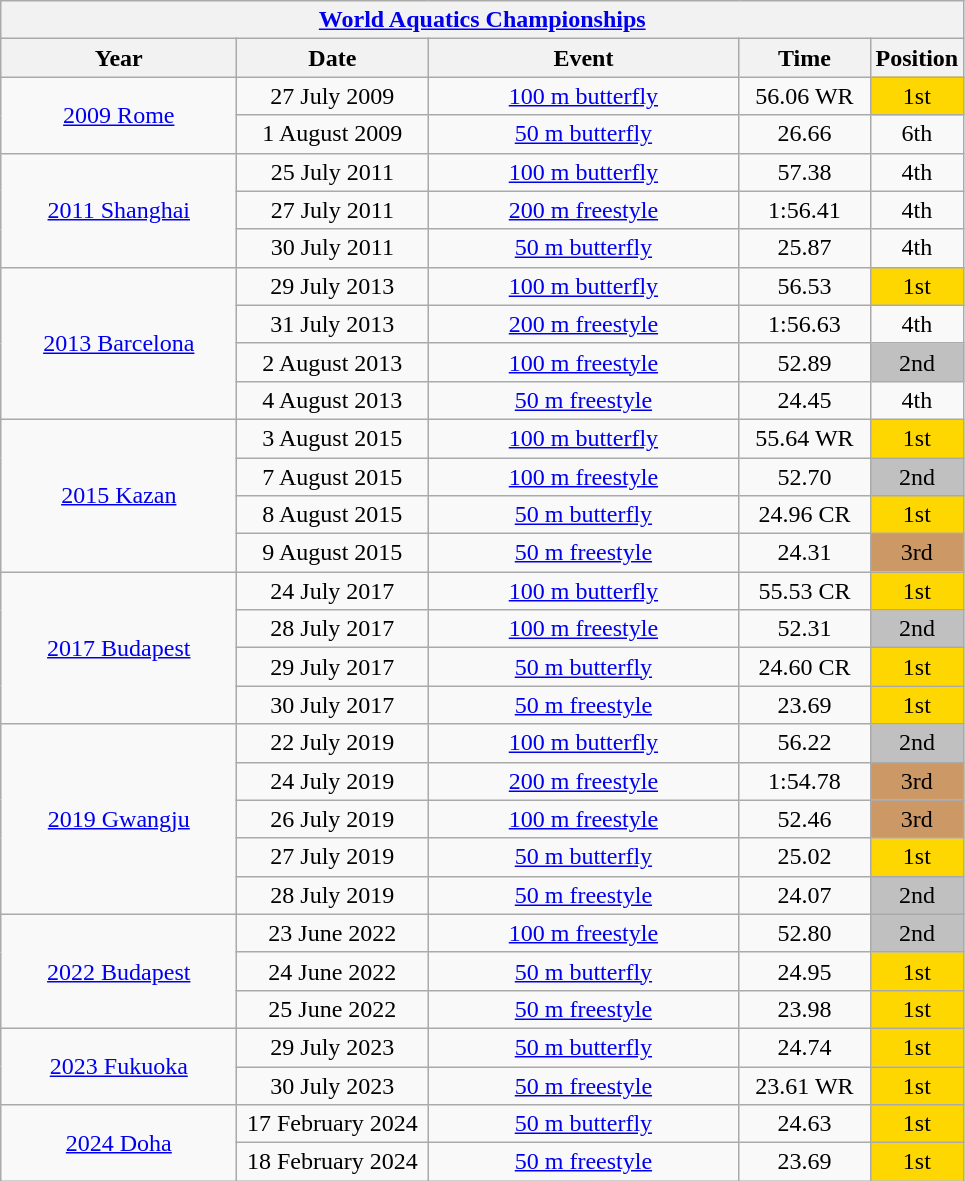<table class="wikitable collapsible collapsed sortable">
<tr>
<th colspan=5><a href='#'>World Aquatics Championships</a></th>
</tr>
<tr>
<th width=150>Year</th>
<th width=120>Date</th>
<th width=200>Event</th>
<th width=80>Time</th>
<th>Position</th>
</tr>
<tr align=center>
<td rowspan=2><a href='#'>2009 Rome</a></td>
<td>27 July 2009</td>
<td><a href='#'>100 m butterfly</a></td>
<td>56.06 WR</td>
<td bgcolor=gold>1st</td>
</tr>
<tr align=center>
<td>1 August 2009</td>
<td><a href='#'>50 m butterfly</a></td>
<td>26.66</td>
<td>6th</td>
</tr>
<tr align=center>
<td rowspan=3><a href='#'>2011 Shanghai</a></td>
<td>25 July 2011</td>
<td><a href='#'>100 m butterfly</a></td>
<td>57.38</td>
<td>4th</td>
</tr>
<tr align=center>
<td>27 July 2011</td>
<td><a href='#'>200 m freestyle</a></td>
<td>1:56.41</td>
<td>4th</td>
</tr>
<tr align=center>
<td>30 July 2011</td>
<td><a href='#'>50 m butterfly</a></td>
<td>25.87</td>
<td>4th</td>
</tr>
<tr align=center>
<td rowspan=4><a href='#'>2013 Barcelona</a></td>
<td>29 July 2013</td>
<td><a href='#'>100 m butterfly</a></td>
<td>56.53</td>
<td bgcolor=gold>1st</td>
</tr>
<tr align=center>
<td>31 July 2013</td>
<td><a href='#'>200 m freestyle</a></td>
<td>1:56.63</td>
<td>4th</td>
</tr>
<tr align=center>
<td>2 August 2013</td>
<td><a href='#'>100 m freestyle</a></td>
<td>52.89</td>
<td bgcolor=silver>2nd</td>
</tr>
<tr align=center>
<td>4 August 2013</td>
<td><a href='#'>50 m freestyle</a></td>
<td>24.45</td>
<td>4th</td>
</tr>
<tr align=center>
<td rowspan=4><a href='#'>2015 Kazan</a></td>
<td>3 August 2015</td>
<td><a href='#'>100 m butterfly</a></td>
<td>55.64 WR</td>
<td bgcolor=gold>1st</td>
</tr>
<tr align=center>
<td>7 August 2015</td>
<td><a href='#'>100 m freestyle</a></td>
<td>52.70</td>
<td bgcolor=silver>2nd</td>
</tr>
<tr align=center>
<td>8 August 2015</td>
<td><a href='#'>50 m butterfly</a></td>
<td>24.96 CR</td>
<td bgcolor=gold>1st</td>
</tr>
<tr align=center>
<td>9 August 2015</td>
<td><a href='#'>50 m freestyle</a></td>
<td>24.31</td>
<td bgcolor=cc9966>3rd</td>
</tr>
<tr align=center>
<td rowspan=4><a href='#'>2017 Budapest</a></td>
<td>24 July 2017</td>
<td><a href='#'>100 m butterfly</a></td>
<td>55.53 CR</td>
<td bgcolor=gold>1st</td>
</tr>
<tr align=center>
<td>28 July 2017</td>
<td><a href='#'>100 m freestyle</a></td>
<td>52.31</td>
<td bgcolor=silver>2nd</td>
</tr>
<tr align=center>
<td>29 July 2017</td>
<td><a href='#'>50 m butterfly</a></td>
<td>24.60 CR</td>
<td bgcolor=gold>1st</td>
</tr>
<tr align=center>
<td>30 July 2017</td>
<td><a href='#'>50 m freestyle</a></td>
<td>23.69</td>
<td bgcolor=gold>1st</td>
</tr>
<tr align=center>
<td rowspan=5><a href='#'>2019 Gwangju</a></td>
<td>22 July 2019</td>
<td><a href='#'>100 m butterfly</a></td>
<td>56.22</td>
<td bgcolor=silver>2nd</td>
</tr>
<tr align=center>
<td>24 July 2019</td>
<td><a href='#'>200 m freestyle</a></td>
<td>1:54.78</td>
<td bgcolor=cc9966>3rd</td>
</tr>
<tr align=center>
<td>26 July 2019</td>
<td><a href='#'>100 m freestyle</a></td>
<td>52.46</td>
<td bgcolor=cc9966>3rd</td>
</tr>
<tr align=center>
<td>27 July 2019</td>
<td><a href='#'>50 m butterfly</a></td>
<td>25.02</td>
<td bgcolor=gold>1st</td>
</tr>
<tr align=center>
<td>28 July 2019</td>
<td><a href='#'>50 m freestyle</a></td>
<td>24.07</td>
<td bgcolor=silver>2nd</td>
</tr>
<tr align=center>
<td rowspan=3><a href='#'>2022 Budapest</a></td>
<td>23 June 2022</td>
<td><a href='#'>100 m freestyle</a></td>
<td>52.80</td>
<td bgcolor=silver>2nd</td>
</tr>
<tr align=center>
<td>24 June 2022</td>
<td><a href='#'>50 m butterfly</a></td>
<td>24.95</td>
<td bgcolor=gold>1st</td>
</tr>
<tr align=center>
<td>25 June 2022</td>
<td><a href='#'>50 m freestyle</a></td>
<td>23.98</td>
<td bgcolor=gold>1st</td>
</tr>
<tr align=center>
<td rowspan=2><a href='#'>2023 Fukuoka</a></td>
<td>29 July 2023</td>
<td><a href='#'>50 m butterfly</a></td>
<td>24.74</td>
<td bgcolor=gold>1st</td>
</tr>
<tr align=center>
<td>30 July 2023</td>
<td><a href='#'>50 m freestyle</a></td>
<td>23.61 WR</td>
<td bgcolor=gold>1st</td>
</tr>
<tr align=center>
<td rowspan=2><a href='#'>2024 Doha</a></td>
<td>17 February 2024</td>
<td><a href='#'>50 m butterfly</a></td>
<td>24.63</td>
<td bgcolor=gold>1st</td>
</tr>
<tr align=center>
<td>18 February 2024</td>
<td><a href='#'>50 m freestyle</a></td>
<td>23.69</td>
<td bgcolor=gold>1st</td>
</tr>
</table>
